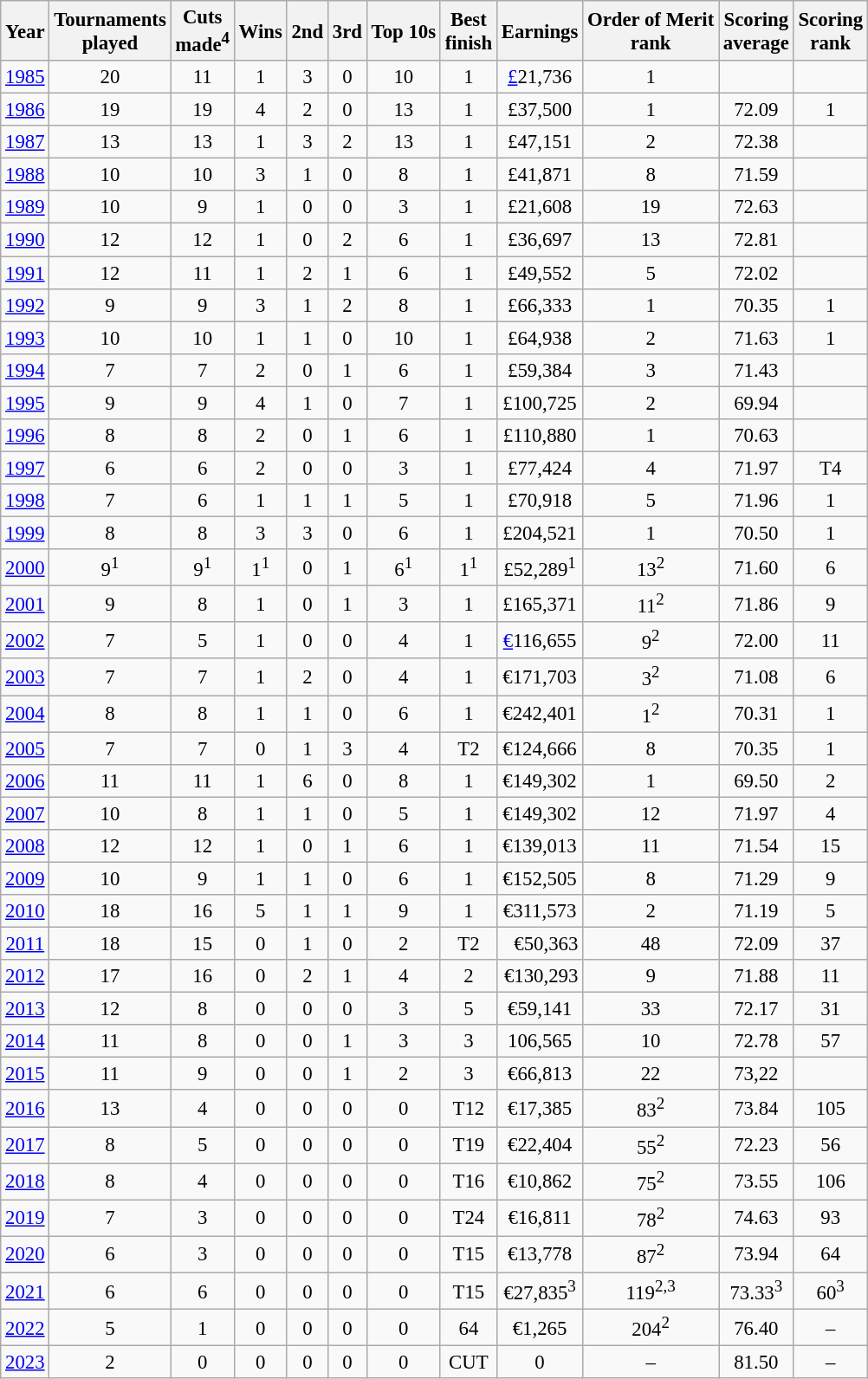<table class="wikitable" style="text-align:center; font-size: 95%;">
<tr>
<th>Year</th>
<th>Tournaments <br>played</th>
<th>Cuts <br>made<sup>4</sup></th>
<th>Wins</th>
<th>2nd</th>
<th>3rd</th>
<th>Top 10s</th>
<th>Best <br>finish</th>
<th>Earnings<br></th>
<th>Order of Merit<br>rank</th>
<th>Scoring <br>average</th>
<th>Scoring<br>rank</th>
</tr>
<tr>
<td><a href='#'>1985</a></td>
<td>20</td>
<td>11</td>
<td>1</td>
<td>3</td>
<td>0</td>
<td>10</td>
<td>1</td>
<td><a href='#'>£</a>21,736</td>
<td>1</td>
<td></td>
<td></td>
</tr>
<tr>
<td><a href='#'>1986</a></td>
<td>19</td>
<td>19</td>
<td>4</td>
<td>2</td>
<td>0</td>
<td>13</td>
<td>1</td>
<td>£37,500</td>
<td>1</td>
<td>72.09</td>
<td>1</td>
</tr>
<tr>
<td><a href='#'>1987</a></td>
<td>13</td>
<td>13</td>
<td>1</td>
<td>3</td>
<td>2</td>
<td>13</td>
<td>1</td>
<td>£47,151</td>
<td>2</td>
<td>72.38</td>
<td></td>
</tr>
<tr>
<td><a href='#'>1988</a></td>
<td>10</td>
<td>10</td>
<td>3</td>
<td>1</td>
<td>0</td>
<td>8</td>
<td>1</td>
<td>£41,871</td>
<td>8</td>
<td>71.59</td>
<td></td>
</tr>
<tr>
<td><a href='#'>1989</a></td>
<td>10</td>
<td>9</td>
<td>1</td>
<td>0</td>
<td>0</td>
<td>3</td>
<td>1</td>
<td>£21,608</td>
<td>19</td>
<td>72.63</td>
<td></td>
</tr>
<tr>
<td><a href='#'>1990</a></td>
<td>12</td>
<td>12</td>
<td>1</td>
<td>0</td>
<td>2</td>
<td>6</td>
<td>1</td>
<td>£36,697</td>
<td>13</td>
<td>72.81</td>
<td></td>
</tr>
<tr>
<td><a href='#'>1991</a></td>
<td>12</td>
<td>11</td>
<td>1</td>
<td>2</td>
<td>1</td>
<td>6</td>
<td>1</td>
<td>£49,552</td>
<td>5</td>
<td>72.02</td>
<td></td>
</tr>
<tr>
<td><a href='#'>1992</a></td>
<td>9</td>
<td>9</td>
<td>3</td>
<td>1</td>
<td>2</td>
<td>8</td>
<td>1</td>
<td>£66,333</td>
<td>1</td>
<td>70.35</td>
<td>1</td>
</tr>
<tr>
<td><a href='#'>1993</a></td>
<td>10</td>
<td>10</td>
<td>1</td>
<td>1</td>
<td>0</td>
<td>10</td>
<td>1</td>
<td>£64,938</td>
<td>2</td>
<td>71.63</td>
<td>1</td>
</tr>
<tr>
<td><a href='#'>1994</a></td>
<td>7</td>
<td>7</td>
<td>2</td>
<td>0</td>
<td>1</td>
<td>6</td>
<td>1</td>
<td>£59,384</td>
<td>3</td>
<td>71.43</td>
<td></td>
</tr>
<tr>
<td><a href='#'>1995</a></td>
<td>9</td>
<td>9</td>
<td>4</td>
<td>1</td>
<td>0</td>
<td>7</td>
<td>1</td>
<td>£100,725</td>
<td>2</td>
<td>69.94</td>
<td></td>
</tr>
<tr>
<td><a href='#'>1996</a></td>
<td>8</td>
<td>8</td>
<td>2</td>
<td>0</td>
<td>1</td>
<td>6</td>
<td>1</td>
<td>£110,880</td>
<td>1</td>
<td>70.63</td>
<td></td>
</tr>
<tr>
<td><a href='#'>1997</a></td>
<td>6</td>
<td>6</td>
<td>2</td>
<td>0</td>
<td>0</td>
<td>3</td>
<td>1</td>
<td>£77,424</td>
<td>4</td>
<td>71.97</td>
<td>T4</td>
</tr>
<tr>
<td><a href='#'>1998</a></td>
<td>7</td>
<td>6</td>
<td>1</td>
<td>1</td>
<td>1</td>
<td>5</td>
<td>1</td>
<td>£70,918</td>
<td>5</td>
<td>71.96</td>
<td>1</td>
</tr>
<tr>
<td><a href='#'>1999</a></td>
<td>8</td>
<td>8</td>
<td>3</td>
<td>3</td>
<td>0</td>
<td>6</td>
<td>1</td>
<td>£204,521</td>
<td>1</td>
<td>70.50</td>
<td>1</td>
</tr>
<tr>
<td><a href='#'>2000</a></td>
<td>9<sup>1</sup></td>
<td>9<sup>1</sup></td>
<td>1<sup>1</sup></td>
<td>0</td>
<td>1</td>
<td>6<sup>1</sup></td>
<td>1<sup>1</sup></td>
<td>£52,289<sup>1</sup></td>
<td>13<sup>2</sup></td>
<td>71.60</td>
<td>6</td>
</tr>
<tr>
<td><a href='#'>2001</a></td>
<td>9</td>
<td>8</td>
<td>1</td>
<td>0</td>
<td>1</td>
<td>3</td>
<td>1</td>
<td>£165,371</td>
<td>11<sup>2</sup></td>
<td>71.86</td>
<td>9</td>
</tr>
<tr>
<td><a href='#'>2002</a></td>
<td>7</td>
<td>5</td>
<td>1</td>
<td>0</td>
<td>0</td>
<td>4</td>
<td>1</td>
<td><a href='#'>€</a>116,655</td>
<td>9<sup>2</sup></td>
<td>72.00</td>
<td>11</td>
</tr>
<tr>
<td><a href='#'>2003</a></td>
<td>7</td>
<td>7</td>
<td>1</td>
<td>2</td>
<td>0</td>
<td>4</td>
<td>1</td>
<td>€171,703</td>
<td>3<sup>2</sup></td>
<td>71.08</td>
<td>6</td>
</tr>
<tr>
<td><a href='#'>2004</a></td>
<td>8</td>
<td>8</td>
<td>1</td>
<td>1</td>
<td>0</td>
<td>6</td>
<td>1</td>
<td>€242,401</td>
<td>1<sup>2</sup></td>
<td>70.31</td>
<td>1</td>
</tr>
<tr>
<td><a href='#'>2005</a></td>
<td>7</td>
<td>7</td>
<td>0</td>
<td>1</td>
<td>3</td>
<td>4</td>
<td>T2</td>
<td>€124,666</td>
<td>8</td>
<td>70.35</td>
<td>1</td>
</tr>
<tr>
<td><a href='#'>2006</a></td>
<td>11</td>
<td>11</td>
<td>1</td>
<td>6</td>
<td>0</td>
<td>8</td>
<td>1</td>
<td align="center">€149,302</td>
<td align="center">1</td>
<td>69.50</td>
<td align="center">2</td>
</tr>
<tr>
<td><a href='#'>2007</a></td>
<td>10</td>
<td>8</td>
<td>1</td>
<td>1</td>
<td>0</td>
<td>5</td>
<td>1</td>
<td>€149,302</td>
<td>12</td>
<td>71.97</td>
<td>4</td>
</tr>
<tr>
<td><a href='#'>2008</a></td>
<td>12</td>
<td>12</td>
<td>1</td>
<td>0</td>
<td>1</td>
<td>6</td>
<td>1</td>
<td>€139,013</td>
<td>11</td>
<td>71.54</td>
<td>15</td>
</tr>
<tr>
<td><a href='#'>2009</a></td>
<td>10</td>
<td>9</td>
<td>1</td>
<td>1</td>
<td>0</td>
<td>6</td>
<td>1</td>
<td>€152,505</td>
<td>8</td>
<td>71.29</td>
<td>9</td>
</tr>
<tr>
<td><a href='#'>2010</a></td>
<td>18</td>
<td>16</td>
<td>5</td>
<td>1</td>
<td>1</td>
<td>9</td>
<td>1</td>
<td>€311,573</td>
<td>2</td>
<td>71.19</td>
<td>5</td>
</tr>
<tr>
<td><a href='#'>2011</a></td>
<td>18</td>
<td>15</td>
<td>0</td>
<td>1</td>
<td>0</td>
<td>2</td>
<td>T2</td>
<td align="right">€50,363</td>
<td>48</td>
<td>72.09</td>
<td>37</td>
</tr>
<tr>
<td><a href='#'>2012</a></td>
<td>17</td>
<td>16</td>
<td>0</td>
<td>2</td>
<td>1</td>
<td>4</td>
<td>2</td>
<td align="right">€130,293</td>
<td>9</td>
<td>71.88</td>
<td>11</td>
</tr>
<tr>
<td><a href='#'>2013</a></td>
<td>12</td>
<td>8</td>
<td>0</td>
<td>0</td>
<td>0</td>
<td>3</td>
<td>5</td>
<td>€59,141</td>
<td>33</td>
<td>72.17</td>
<td>31</td>
</tr>
<tr>
<td><a href='#'>2014</a></td>
<td>11</td>
<td>8</td>
<td>0</td>
<td>0</td>
<td>1</td>
<td>3</td>
<td>3</td>
<td>106,565</td>
<td>10</td>
<td>72.78</td>
<td>57</td>
</tr>
<tr>
<td><a href='#'>2015</a></td>
<td>11</td>
<td>9</td>
<td>0</td>
<td>0</td>
<td>1</td>
<td>2</td>
<td>3</td>
<td>€66,813</td>
<td>22</td>
<td>73,22</td>
<td></td>
</tr>
<tr>
<td><a href='#'>2016</a></td>
<td>13</td>
<td>4</td>
<td>0</td>
<td>0</td>
<td>0</td>
<td>0</td>
<td>T12</td>
<td>€17,385</td>
<td>83<sup>2</sup></td>
<td>73.84</td>
<td>105</td>
</tr>
<tr>
<td><a href='#'>2017</a></td>
<td>8</td>
<td>5</td>
<td>0</td>
<td>0</td>
<td>0</td>
<td>0</td>
<td>T19</td>
<td>€22,404</td>
<td>55<sup>2</sup></td>
<td>72.23</td>
<td>56</td>
</tr>
<tr>
<td><a href='#'>2018</a></td>
<td>8</td>
<td>4</td>
<td>0</td>
<td>0</td>
<td>0</td>
<td>0</td>
<td>T16</td>
<td>€10,862</td>
<td>75<sup>2</sup></td>
<td>73.55</td>
<td>106</td>
</tr>
<tr>
<td><a href='#'>2019</a></td>
<td>7</td>
<td>3</td>
<td>0</td>
<td>0</td>
<td>0</td>
<td>0</td>
<td>T24</td>
<td>€16,811</td>
<td>78<sup>2</sup></td>
<td>74.63</td>
<td>93</td>
</tr>
<tr>
<td><a href='#'>2020</a></td>
<td>6</td>
<td>3</td>
<td>0</td>
<td>0</td>
<td>0</td>
<td>0</td>
<td>T15</td>
<td>€13,778</td>
<td>87<sup>2</sup></td>
<td>73.94</td>
<td>64</td>
</tr>
<tr>
<td><a href='#'>2021</a></td>
<td>6</td>
<td>6</td>
<td>0</td>
<td>0</td>
<td>0</td>
<td>0</td>
<td>T15</td>
<td>€27,835<sup>3</sup></td>
<td>119<sup>2,3</sup></td>
<td>73.33<sup>3</sup></td>
<td>60<sup>3</sup></td>
</tr>
<tr>
<td><a href='#'>2022</a></td>
<td>5</td>
<td>1</td>
<td>0</td>
<td>0</td>
<td>0</td>
<td>0</td>
<td>64</td>
<td>€1,265</td>
<td>204<sup>2</sup></td>
<td>76.40</td>
<td>–</td>
</tr>
<tr>
<td><a href='#'>2023</a></td>
<td>2</td>
<td>0</td>
<td>0</td>
<td>0</td>
<td>0</td>
<td>0</td>
<td>CUT</td>
<td>0</td>
<td>–</td>
<td>81.50</td>
<td>–</td>
</tr>
</table>
